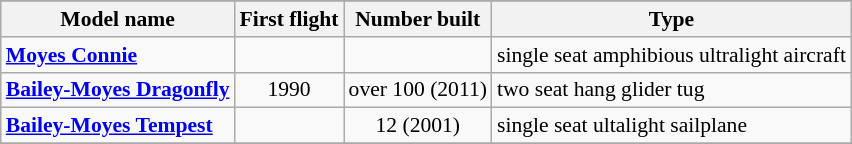<table class="wikitable" align=center style="font-size:90%;">
<tr>
</tr>
<tr style="background:#efefef;">
<th>Model name</th>
<th>First flight</th>
<th>Number built</th>
<th>Type</th>
</tr>
<tr>
<td align=left><strong><a href='#'>Moyes Connie</a></strong></td>
<td align=center></td>
<td align=center></td>
<td align=left>single seat amphibious ultralight aircraft</td>
</tr>
<tr>
<td align=left><strong><a href='#'>Bailey-Moyes Dragonfly</a></strong></td>
<td align=center>1990</td>
<td align=center>over 100 (2011)</td>
<td align=left>two seat hang glider tug</td>
</tr>
<tr>
<td align=left><strong><a href='#'>Bailey-Moyes Tempest</a></strong></td>
<td align=center></td>
<td align=center>12 (2001)</td>
<td align=left>single seat ultalight sailplane</td>
</tr>
<tr>
</tr>
</table>
